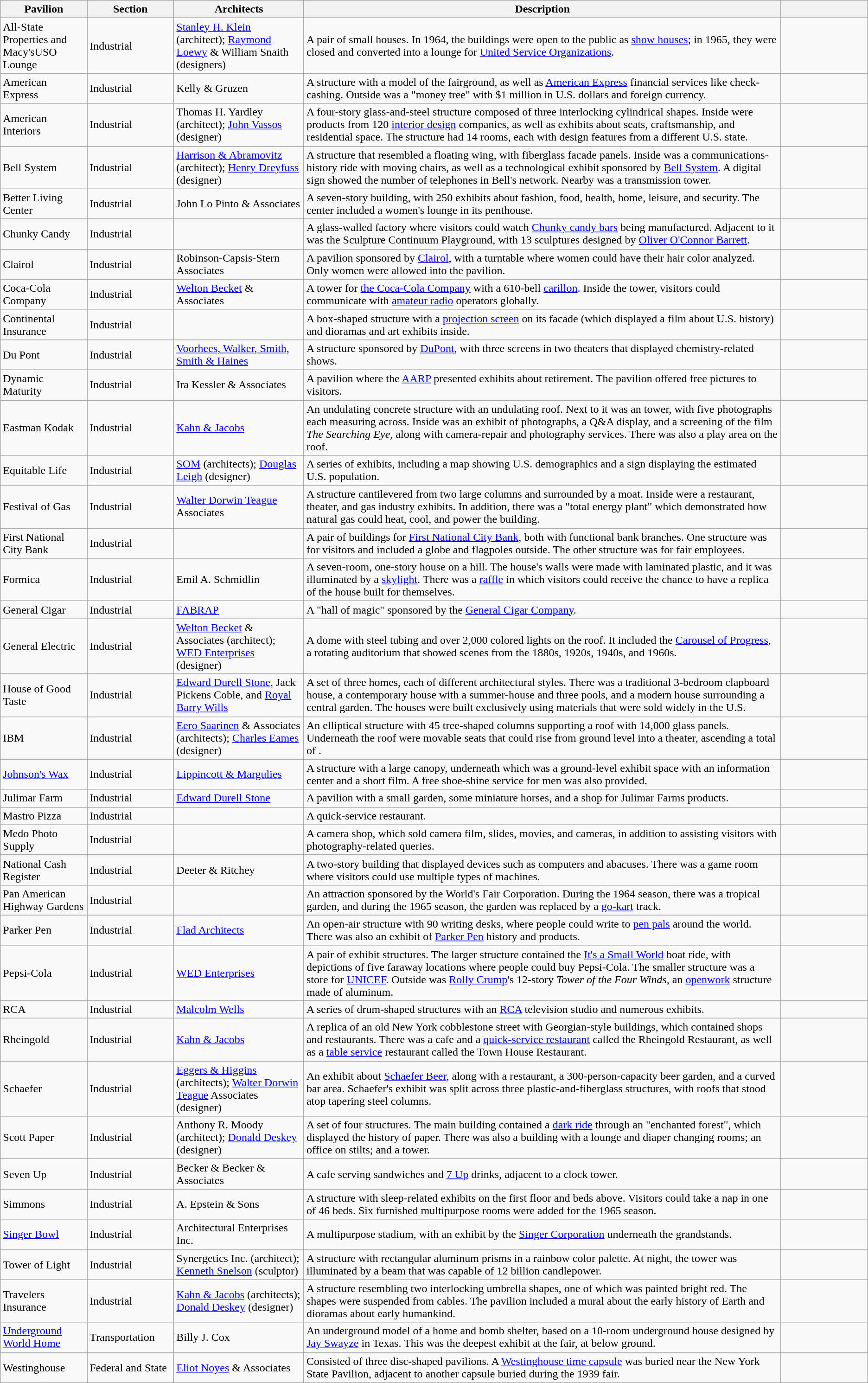<table class="wikitable sortable collapsible">
<tr>
<th scope="col" width="10%">Pavilion</th>
<th scope="col" width="10%">Section</th>
<th scope="col" width="15%">Architects</th>
<th scope="col" width="55%" class="unsortable">Description</th>
<th scope="col" width="10%" class="unsortable"></th>
</tr>
<tr>
<td>All-State Properties and Macy'sUSO Lounge</td>
<td>Industrial</td>
<td><a href='#'>Stanley H. Klein</a> (architect); <a href='#'>Raymond Loewy</a> & William Snaith (designers)</td>
<td>A pair of small houses. In 1964, the buildings were open to the public as <a href='#'>show houses</a>; in 1965, they were closed and converted into a lounge for <a href='#'>United Service Organizations</a>.</td>
<td></td>
</tr>
<tr>
<td>American Express</td>
<td>Industrial</td>
<td>Kelly & Gruzen</td>
<td>A structure with a model of the fairground, as well as <a href='#'>American Express</a> financial services like check-cashing. Outside was a "money tree" with $1 million in U.S. dollars and foreign currency.</td>
<td></td>
</tr>
<tr>
<td>American Interiors</td>
<td>Industrial</td>
<td>Thomas H. Yardley (architect); <a href='#'>John Vassos</a> (designer)</td>
<td>A four-story glass-and-steel structure composed of three interlocking cylindrical shapes. Inside were products from 120 <a href='#'>interior design</a> companies, as well as exhibits about seats, craftsmanship, and residential space. The structure had 14 rooms, each with design features from a different U.S. state.</td>
<td></td>
</tr>
<tr>
<td>Bell System</td>
<td>Industrial</td>
<td><a href='#'>Harrison & Abramovitz</a> (architect); <a href='#'>Henry Dreyfuss</a> (designer)</td>
<td>A  structure that resembled a floating wing, with fiberglass facade panels. Inside was a communications-history ride with moving chairs, as well as a technological exhibit sponsored by <a href='#'>Bell System</a>. A digital sign showed the number of telephones in Bell's network. Nearby was a  transmission tower.</td>
<td></td>
</tr>
<tr>
<td>Better Living Center</td>
<td>Industrial</td>
<td>John Lo Pinto & Associates</td>
<td>A seven-story building, with 250 exhibits about fashion, food, health, home, leisure, and security. The center included a women's lounge in its penthouse.</td>
<td></td>
</tr>
<tr>
<td>Chunky Candy</td>
<td>Industrial</td>
<td></td>
<td>A glass-walled factory where visitors could watch <a href='#'>Chunky candy bars</a> being manufactured. Adjacent to it was the Sculpture Continuum Playground, with 13 sculptures designed by <a href='#'>Oliver O'Connor Barrett</a>.</td>
<td></td>
</tr>
<tr>
<td>Clairol</td>
<td>Industrial</td>
<td>Robinson-Capsis-Stern Associates</td>
<td>A pavilion sponsored by <a href='#'>Clairol</a>, with a turntable where women could have their hair color analyzed. Only women were allowed into the pavilion.</td>
<td></td>
</tr>
<tr>
<td>Coca-Cola Company</td>
<td>Industrial</td>
<td><a href='#'>Welton Becket</a> & Associates</td>
<td>A  tower for <a href='#'>the Coca-Cola Company</a> with a 610-bell <a href='#'>carillon</a>. Inside the tower, visitors could communicate with <a href='#'>amateur radio</a> operators globally.</td>
<td></td>
</tr>
<tr>
<td>Continental Insurance</td>
<td>Industrial</td>
<td></td>
<td>A box-shaped structure with a <a href='#'>projection screen</a> on its facade (which displayed a film about U.S. history) and dioramas and art exhibits inside.</td>
<td></td>
</tr>
<tr>
<td>Du Pont</td>
<td>Industrial</td>
<td><a href='#'>Voorhees, Walker, Smith, Smith & Haines</a></td>
<td>A structure sponsored by <a href='#'>DuPont</a>, with three screens in two theaters that displayed chemistry-related shows.</td>
<td></td>
</tr>
<tr>
<td>Dynamic Maturity</td>
<td>Industrial</td>
<td>Ira Kessler & Associates</td>
<td>A pavilion where the <a href='#'>AARP</a> presented exhibits about retirement. The pavilion offered free pictures to visitors.</td>
<td></td>
</tr>
<tr>
<td>Eastman Kodak</td>
<td>Industrial</td>
<td><a href='#'>Kahn & Jacobs</a></td>
<td>An undulating concrete structure with an undulating roof. Next to it was an  tower, with five photographs each measuring  across. Inside was an exhibit of photographs, a Q&A display, and a screening of the film <em>The Searching Eye,</em> along with camera-repair and photography services. There was also a play area on the roof.</td>
<td></td>
</tr>
<tr>
<td>Equitable Life</td>
<td>Industrial</td>
<td><a href='#'>SOM</a> (architects); <a href='#'>Douglas Leigh</a> (designer)</td>
<td>A series of exhibits, including a map showing U.S. demographics and a sign displaying the estimated U.S. population.</td>
<td></td>
</tr>
<tr>
<td>Festival of Gas</td>
<td>Industrial</td>
<td><a href='#'>Walter Dorwin Teague</a> Associates</td>
<td>A structure cantilevered from two large columns and surrounded by a moat. Inside were a restaurant, theater, and gas industry exhibits. In addition, there was a "total energy plant" which demonstrated how natural gas could heat, cool, and power the building.</td>
<td></td>
</tr>
<tr>
<td>First National City Bank</td>
<td>Industrial</td>
<td></td>
<td>A pair of buildings for <a href='#'>First National City Bank</a>, both with functional bank branches. One structure was for visitors and included a globe and flagpoles outside. The other structure was for fair employees.</td>
<td></td>
</tr>
<tr>
<td>Formica</td>
<td>Industrial</td>
<td>Emil A. Schmidlin</td>
<td>A seven-room, one-story house on a hill. The house's walls were made with laminated plastic, and it was illuminated by a <a href='#'>skylight</a>. There was a <a href='#'>raffle</a> in which visitors could receive the chance to have a replica of the house built for themselves.</td>
<td></td>
</tr>
<tr>
<td>General Cigar</td>
<td>Industrial</td>
<td><a href='#'>FABRAP</a></td>
<td>A "hall of magic" sponsored by the <a href='#'>General Cigar Company</a>.</td>
<td></td>
</tr>
<tr>
<td>General Electric</td>
<td>Industrial</td>
<td><a href='#'>Welton Becket</a> & Associates (architect); <a href='#'>WED Enterprises</a> (designer)</td>
<td>A dome with steel tubing and over 2,000 colored lights on the roof. It included the <a href='#'>Carousel of Progress</a>, a rotating auditorium that showed scenes from the 1880s, 1920s, 1940s, and 1960s.</td>
<td></td>
</tr>
<tr>
<td>House of Good Taste</td>
<td>Industrial</td>
<td><a href='#'>Edward Durell Stone</a>, Jack Pickens Coble, and <a href='#'>Royal Barry Wills</a></td>
<td>A set of three homes, each of different architectural styles. There was a traditional 3-bedroom clapboard house, a contemporary house with a summer-house and three pools, and a modern house surrounding a central garden. The houses were built exclusively using materials that were sold widely in the U.S.</td>
<td></td>
</tr>
<tr>
<td>IBM</td>
<td>Industrial</td>
<td><a href='#'>Eero Saarinen</a> & Associates (architects); <a href='#'>Charles Eames</a> (designer)</td>
<td>An elliptical structure with 45 tree-shaped columns supporting a roof with 14,000 glass panels. Underneath the roof were movable seats that could rise from ground level into a theater, ascending a total of .</td>
<td></td>
</tr>
<tr>
<td><a href='#'>Johnson's Wax</a></td>
<td>Industrial</td>
<td><a href='#'>Lippincott & Margulies</a></td>
<td>A structure with a large canopy, underneath which was a ground-level exhibit space with an information center and a short film. A free shoe-shine service for men was also provided.</td>
<td></td>
</tr>
<tr>
<td>Julimar Farm</td>
<td>Industrial</td>
<td><a href='#'>Edward Durell Stone</a></td>
<td>A pavilion with a small garden, some miniature horses, and a shop for Julimar Farms products.</td>
<td></td>
</tr>
<tr>
<td>Mastro Pizza</td>
<td>Industrial</td>
<td></td>
<td>A quick-service restaurant.</td>
<td></td>
</tr>
<tr>
<td>Medo Photo Supply</td>
<td>Industrial</td>
<td></td>
<td>A camera shop, which sold camera film, slides, movies, and cameras, in addition to assisting visitors with photography-related queries.</td>
<td></td>
</tr>
<tr>
<td>National Cash Register</td>
<td>Industrial</td>
<td>Deeter & Ritchey</td>
<td>A two-story building that displayed devices such as computers and abacuses. There was a game room where visitors could use multiple types of machines.</td>
<td></td>
</tr>
<tr>
<td>Pan American Highway Gardens</td>
<td>Industrial</td>
<td></td>
<td>An attraction sponsored by the World's Fair Corporation. During the 1964 season, there was a tropical garden, and during the 1965 season, the garden was replaced by a <a href='#'>go-kart</a> track.</td>
<td></td>
</tr>
<tr>
<td>Parker Pen</td>
<td>Industrial</td>
<td><a href='#'>Flad Architects</a></td>
<td>An open-air structure with 90 writing desks, where people could write to <a href='#'>pen pals</a> around the world. There was also an exhibit of <a href='#'>Parker Pen</a> history and products.</td>
<td></td>
</tr>
<tr>
<td>Pepsi-Cola</td>
<td>Industrial</td>
<td><a href='#'>WED Enterprises</a></td>
<td>A pair of exhibit structures. The larger structure contained the <a href='#'>It's a Small World</a> boat ride, with depictions of five faraway locations where people could buy Pepsi-Cola. The smaller structure was a store for <a href='#'>UNICEF</a>. Outside was <a href='#'>Rolly Crump</a>'s 12-story <em>Tower of the Four Winds</em>, an <a href='#'>openwork</a> structure made of aluminum.</td>
<td></td>
</tr>
<tr>
<td>RCA</td>
<td>Industrial</td>
<td><a href='#'>Malcolm Wells</a></td>
<td>A series of drum-shaped structures with an <a href='#'>RCA</a> television studio and numerous exhibits.</td>
<td></td>
</tr>
<tr>
<td>Rheingold</td>
<td>Industrial</td>
<td><a href='#'>Kahn & Jacobs</a></td>
<td>A replica of an old New York cobblestone street with Georgian-style buildings, which contained shops and restaurants. There was a cafe and a <a href='#'>quick-service restaurant</a> called the Rheingold Restaurant, as well as a <a href='#'>table service</a> restaurant called the Town House Restaurant.</td>
<td></td>
</tr>
<tr>
<td>Schaefer</td>
<td>Industrial</td>
<td><a href='#'>Eggers & Higgins</a> (architects); <a href='#'>Walter Dorwin Teague</a> Associates (designer)</td>
<td>An exhibit about <a href='#'>Schaefer Beer</a>, along with a restaurant, a 300-person-capacity beer garden, and a curved bar area. Schaefer's exhibit was split across three plastic-and-fiberglass structures, with roofs that stood atop tapering steel columns.</td>
<td></td>
</tr>
<tr>
<td>Scott Paper</td>
<td>Industrial</td>
<td>Anthony R. Moody (architect); <a href='#'>Donald Deskey</a> (designer)</td>
<td>A set of four structures. The main building contained a <a href='#'>dark ride</a> through an "enchanted forest", which displayed the history of paper. There was also a building with a lounge and diaper changing rooms; an office on stilts; and a  tower.</td>
<td></td>
</tr>
<tr>
<td>Seven Up</td>
<td>Industrial</td>
<td>Becker & Becker & Associates</td>
<td>A cafe serving sandwiches and <a href='#'>7 Up</a> drinks, adjacent to a  clock tower.</td>
<td></td>
</tr>
<tr>
<td>Simmons</td>
<td>Industrial</td>
<td>A. Epstein & Sons</td>
<td>A structure with sleep-related exhibits on the first floor and beds above. Visitors could take a nap in one of 46 beds. Six furnished multipurpose rooms were added for the 1965 season.</td>
<td></td>
</tr>
<tr>
<td><a href='#'>Singer Bowl</a></td>
<td>Industrial</td>
<td>Architectural Enterprises Inc.</td>
<td>A multipurpose stadium, with an exhibit by the <a href='#'>Singer Corporation</a> underneath the grandstands.</td>
<td></td>
</tr>
<tr>
<td>Tower of Light</td>
<td>Industrial</td>
<td>Synergetics Inc. (architect); <a href='#'>Kenneth Snelson</a> (sculptor)</td>
<td>A structure with rectangular aluminum prisms in a rainbow color palette. At night, the tower was illuminated by a beam that was capable of 12 billion candlepower.</td>
<td></td>
</tr>
<tr>
<td>Travelers Insurance</td>
<td>Industrial</td>
<td><a href='#'>Kahn & Jacobs</a> (architects); <a href='#'>Donald Deskey</a> (designer)</td>
<td>A structure resembling two interlocking umbrella shapes, one of which was painted bright red. The shapes were suspended from cables. The pavilion included a mural about the early history of Earth and dioramas about early humankind.</td>
<td></td>
</tr>
<tr>
<td><a href='#'>Underground World Home</a></td>
<td>Transportation</td>
<td>Billy J. Cox</td>
<td>An underground model of a home and bomb shelter, based on a 10-room underground house designed by <a href='#'>Jay Swayze</a> in Texas. This was the deepest exhibit at the fair, at  below ground.</td>
<td></td>
</tr>
<tr>
<td>Westinghouse</td>
<td>Federal and State</td>
<td><a href='#'>Eliot Noyes</a> & Associates</td>
<td>Consisted of three disc-shaped pavilions. A <a href='#'>Westinghouse time capsule</a> was buried near the New York State Pavilion, adjacent to another capsule buried during the 1939 fair.</td>
<td></td>
</tr>
</table>
